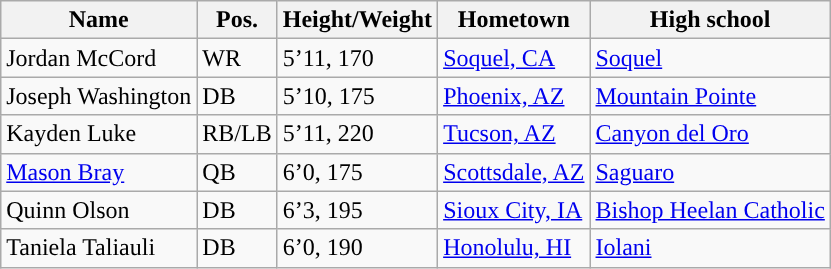<table class="wikitable sortable">
<tr>
<th style="text-align:center; ">Name</th>
<th style="text-align:center; ">Pos.</th>
<th style="text-align:center; ">Height/Weight</th>
<th style="text-align:center; ">Hometown</th>
<th style="text-align:center; ">High school</th>
</tr>
<tr>
<td>Jordan McCord</td>
<td>WR</td>
<td>5’11, 170</td>
<td><a href='#'>Soquel, CA</a></td>
<td><a href='#'>Soquel</a></td>
</tr>
<tr>
<td>Joseph Washington</td>
<td>DB</td>
<td>5’10, 175</td>
<td><a href='#'>Phoenix, AZ</a></td>
<td><a href='#'>Mountain Pointe</a></td>
</tr>
<tr>
<td>Kayden Luke</td>
<td>RB/LB</td>
<td>5’11, 220</td>
<td><a href='#'>Tucson, AZ</a></td>
<td><a href='#'>Canyon del Oro</a></td>
</tr>
<tr>
<td><a href='#'>Mason Bray</a></td>
<td>QB</td>
<td>6’0, 175</td>
<td><a href='#'>Scottsdale, AZ</a></td>
<td><a href='#'>Saguaro</a></td>
</tr>
<tr>
<td>Quinn Olson</td>
<td>DB</td>
<td>6’3, 195</td>
<td><a href='#'>Sioux City, IA</a></td>
<td><a href='#'>Bishop Heelan Catholic</a></td>
</tr>
<tr>
<td>Taniela Taliauli</td>
<td>DB</td>
<td>6’0, 190</td>
<td><a href='#'>Honolulu, HI</a></td>
<td><a href='#'>Iolani</a></td>
</tr>
</table>
